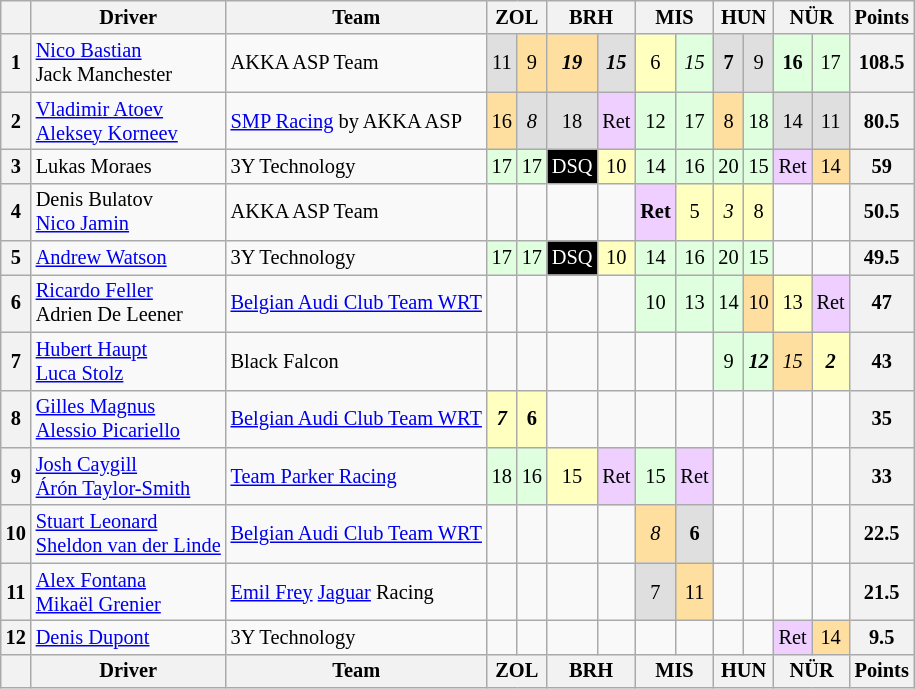<table class="wikitable" style="font-size: 85%; text-align:center;">
<tr>
<th></th>
<th>Driver</th>
<th>Team</th>
<th colspan=2>ZOL<br></th>
<th colspan=2>BRH<br></th>
<th colspan=2>MIS<br></th>
<th colspan=2>HUN<br></th>
<th colspan=2>NÜR<br></th>
<th>Points</th>
</tr>
<tr>
<th>1</th>
<td align=left> <a href='#'>Nico Bastian</a><br> Jack Manchester</td>
<td align=left> AKKA ASP Team</td>
<td style="background:#DFDFDF;">11</td>
<td style="background:#FFDF9F;">9</td>
<td style="background:#FFDF9F;"><strong><em>19</em></strong></td>
<td style="background:#DFDFDF;"><strong><em>15</em></strong></td>
<td style="background:#FFFFBF;">6</td>
<td style="background:#DFFFDF;"><em>15</em></td>
<td style="background:#DFDFDF;"><strong>7</strong></td>
<td style="background:#DFDFDF;">9</td>
<td style="background:#DFFFDF;"><strong>16</strong></td>
<td style="background:#DFFFDF;">17</td>
<th>108.5</th>
</tr>
<tr>
<th>2</th>
<td align=left> <a href='#'>Vladimir Atoev</a><br> <a href='#'>Aleksey Korneev</a></td>
<td align=left> <a href='#'>SMP Racing</a> by AKKA ASP</td>
<td style="background:#FFDF9F;">16</td>
<td style="background:#DFDFDF;"><em>8</em></td>
<td style="background:#DFDFDF;">18</td>
<td style="background:#EFCFFF;">Ret</td>
<td style="background:#DFFFDF;">12</td>
<td style="background:#DFFFDF;">17</td>
<td style="background:#FFDF9F;">8</td>
<td style="background:#DFFFDF;">18</td>
<td style="background:#DFDFDF;">14</td>
<td style="background:#DFDFDF;">11</td>
<th>80.5</th>
</tr>
<tr>
<th>3</th>
<td align=left> Lukas Moraes</td>
<td align=left> 3Y Technology</td>
<td style="background:#DFFFDF;">17</td>
<td style="background:#DFFFDF;">17</td>
<td style="background:#000000; color:white;">DSQ</td>
<td style="background:#FFFFBF;">10</td>
<td style="background:#DFFFDF;">14</td>
<td style="background:#DFFFDF;">16</td>
<td style="background:#DFFFDF;">20</td>
<td style="background:#DFFFDF;">15</td>
<td style="background:#EFCFFF;">Ret</td>
<td style="background:#FFDF9F;">14</td>
<th>59</th>
</tr>
<tr>
<th>4</th>
<td align=left> Denis Bulatov<br> <a href='#'>Nico Jamin</a></td>
<td align=left> AKKA ASP Team</td>
<td></td>
<td></td>
<td></td>
<td></td>
<td style="background:#EFCFFF;"><strong>Ret</strong></td>
<td style="background:#FFFFBF;">5</td>
<td style="background:#FFFFBF;"><em>3</em></td>
<td style="background:#FFFFBF;">8</td>
<td></td>
<td></td>
<th>50.5</th>
</tr>
<tr>
<th>5</th>
<td align=left> <a href='#'>Andrew Watson</a></td>
<td align=left> 3Y Technology</td>
<td style="background:#DFFFDF;">17</td>
<td style="background:#DFFFDF;">17</td>
<td style="background:#000000; color:white;">DSQ</td>
<td style="background:#FFFFBF;">10</td>
<td style="background:#DFFFDF;">14</td>
<td style="background:#DFFFDF;">16</td>
<td style="background:#DFFFDF;">20</td>
<td style="background:#DFFFDF;">15</td>
<td></td>
<td></td>
<th>49.5</th>
</tr>
<tr>
<th>6</th>
<td align=left> <a href='#'>Ricardo Feller</a><br> Adrien De Leener</td>
<td align=left> <a href='#'>Belgian Audi Club Team WRT</a></td>
<td></td>
<td></td>
<td></td>
<td></td>
<td style="background:#DFFFDF;">10</td>
<td style="background:#DFFFDF;">13</td>
<td style="background:#DFFFDF;">14</td>
<td style="background:#FFDF9F;">10</td>
<td style="background:#FFFFBF;">13</td>
<td style="background:#EFCFFF;">Ret</td>
<th>47</th>
</tr>
<tr>
<th>7</th>
<td align=left> <a href='#'>Hubert Haupt</a><br> <a href='#'>Luca Stolz</a></td>
<td align=left> Black Falcon</td>
<td></td>
<td></td>
<td></td>
<td></td>
<td></td>
<td></td>
<td style="background:#DFFFDF;">9</td>
<td style="background:#DFFFDF;"><strong><em>12</em></strong></td>
<td style="background:#FFDF9F;"><em>15</em></td>
<td style="background:#FFFFBF;"><strong><em>2</em></strong></td>
<th>43</th>
</tr>
<tr>
<th>8</th>
<td align=left> <a href='#'>Gilles Magnus</a><br> <a href='#'>Alessio Picariello</a></td>
<td align=left> <a href='#'>Belgian Audi Club Team WRT</a></td>
<td style="background:#FFFFBF;"><strong><em>7</em></strong></td>
<td style="background:#FFFFBF;"><strong>6</strong></td>
<td></td>
<td></td>
<td></td>
<td></td>
<td></td>
<td></td>
<td></td>
<td></td>
<th>35</th>
</tr>
<tr>
<th>9</th>
<td align=left> <a href='#'>Josh Caygill</a><br> <a href='#'>Árón Taylor-Smith</a></td>
<td align=left> <a href='#'>Team Parker Racing</a></td>
<td style="background:#DFFFDF;">18</td>
<td style="background:#DFFFDF;">16</td>
<td style="background:#FFFFBF;">15</td>
<td style="background:#EFCFFF;">Ret</td>
<td style="background:#DFFFDF;">15</td>
<td style="background:#EFCFFF;">Ret</td>
<td></td>
<td></td>
<td></td>
<td></td>
<th>33</th>
</tr>
<tr>
<th>10</th>
<td align=left> <a href='#'>Stuart Leonard</a><br> <a href='#'>Sheldon van der Linde</a></td>
<td align=left> <a href='#'>Belgian Audi Club Team WRT</a></td>
<td></td>
<td></td>
<td></td>
<td></td>
<td style="background:#FFDF9F;"><em>8</em></td>
<td style="background:#DFDFDF;"><strong>6</strong></td>
<td></td>
<td></td>
<td></td>
<td></td>
<th>22.5</th>
</tr>
<tr>
<th>11</th>
<td align=left> <a href='#'>Alex Fontana</a><br> <a href='#'>Mikaël Grenier</a></td>
<td align=left> <a href='#'>Emil Frey</a> <a href='#'>Jaguar</a> Racing</td>
<td></td>
<td></td>
<td></td>
<td></td>
<td style="background:#DFDFDF;">7</td>
<td style="background:#FFDF9F;">11</td>
<td></td>
<td></td>
<td></td>
<td></td>
<th>21.5</th>
</tr>
<tr>
<th>12</th>
<td align=left> <a href='#'>Denis Dupont</a></td>
<td align=left> 3Y Technology</td>
<td></td>
<td></td>
<td></td>
<td></td>
<td></td>
<td></td>
<td></td>
<td></td>
<td style="background:#EFCFFF;">Ret</td>
<td style="background:#FFDF9F;">14</td>
<th>9.5</th>
</tr>
<tr valign="top">
<th valign=middle></th>
<th valign=middle>Driver</th>
<th valign=middle>Team</th>
<th colspan=2>ZOL<br></th>
<th colspan=2>BRH<br></th>
<th colspan=2>MIS<br></th>
<th colspan=2>HUN<br></th>
<th colspan=2>NÜR<br></th>
<th valign=middle>Points</th>
</tr>
</table>
